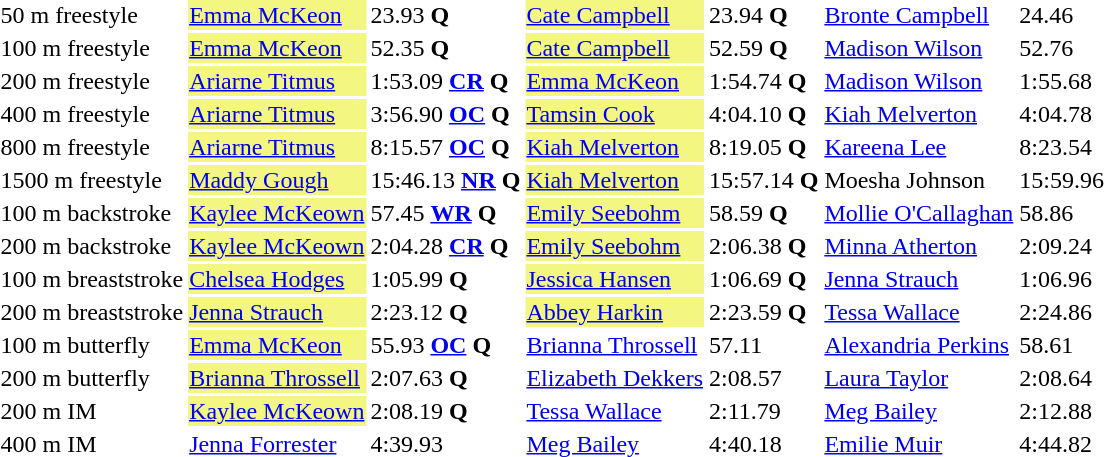<table>
<tr valign="top">
<td>50 m freestyle</td>
<td bgcolor=#F3F781><a href='#'>Emma McKeon</a></td>
<td>23.93 <strong>Q</strong></td>
<td bgcolor=#F3F781><a href='#'>Cate Campbell</a></td>
<td>23.94 <strong>Q</strong></td>
<td><a href='#'>Bronte Campbell</a></td>
<td>24.46</td>
</tr>
<tr valign="top">
<td>100 m freestyle</td>
<td bgcolor=#F3F781><a href='#'>Emma McKeon</a></td>
<td>52.35 <strong>Q</strong></td>
<td bgcolor=#F3F781><a href='#'>Cate Campbell</a></td>
<td>52.59 <strong>Q</strong></td>
<td><a href='#'>Madison Wilson</a></td>
<td>52.76</td>
</tr>
<tr valign="top">
<td>200 m freestyle</td>
<td bgcolor=#F3F781><a href='#'>Ariarne Titmus</a></td>
<td>1:53.09 <strong><a href='#'>CR</a></strong> <strong>Q</strong></td>
<td bgcolor=#F3F781><a href='#'>Emma McKeon</a></td>
<td>1:54.74 <strong>Q</strong></td>
<td><a href='#'>Madison Wilson</a></td>
<td>1:55.68</td>
</tr>
<tr valign="top">
<td>400 m freestyle</td>
<td bgcolor=#F3F781><a href='#'>Ariarne Titmus</a></td>
<td>3:56.90 <strong><a href='#'>OC</a></strong> <strong>Q</strong></td>
<td bgcolor=#F3F781><a href='#'>Tamsin Cook</a></td>
<td>4:04.10 <strong>Q</strong></td>
<td><a href='#'>Kiah Melverton</a></td>
<td>4:04.78</td>
</tr>
<tr valign="top">
<td>800 m freestyle</td>
<td bgcolor=#F3F781><a href='#'>Ariarne Titmus</a></td>
<td>8:15.57 <strong><a href='#'>OC</a></strong>  <strong>Q</strong></td>
<td bgcolor=#F3F781><a href='#'>Kiah Melverton</a></td>
<td>8:19.05 <strong>Q</strong></td>
<td><a href='#'>Kareena Lee</a></td>
<td>8:23.54</td>
</tr>
<tr valign="top">
<td>1500 m freestyle</td>
<td bgcolor=#F3F781><a href='#'>Maddy Gough</a></td>
<td>15:46.13 <strong><a href='#'>NR</a></strong> <strong>Q</strong></td>
<td bgcolor=#F3F781><a href='#'>Kiah Melverton</a></td>
<td>15:57.14 <strong>Q</strong></td>
<td>Moesha Johnson</td>
<td>15:59.96</td>
</tr>
<tr valign="top">
<td>100 m backstroke</td>
<td bgcolor=#F3F781><a href='#'>Kaylee McKeown</a></td>
<td>57.45 <strong><a href='#'>WR</a></strong> <strong>Q</strong></td>
<td bgcolor=#F3F781><a href='#'>Emily Seebohm</a></td>
<td>58.59 <strong>Q</strong></td>
<td><a href='#'>Mollie O'Callaghan</a></td>
<td>58.86</td>
</tr>
<tr valign="top">
<td>200 m backstroke</td>
<td bgcolor=#F3F781><a href='#'>Kaylee McKeown</a></td>
<td>2:04.28 <strong><a href='#'>CR</a></strong> <strong>Q</strong></td>
<td bgcolor=#F3F781><a href='#'>Emily Seebohm</a></td>
<td>2:06.38 <strong>Q</strong></td>
<td><a href='#'>Minna Atherton</a></td>
<td>2:09.24</td>
</tr>
<tr valign="top">
<td>100 m breaststroke</td>
<td bgcolor=#F3F781><a href='#'>Chelsea Hodges</a></td>
<td>1:05.99 <strong>Q</strong></td>
<td bgcolor=#F3F781><a href='#'>Jessica Hansen</a></td>
<td>1:06.69 <strong>Q</strong></td>
<td><a href='#'>Jenna Strauch</a></td>
<td>1:06.96</td>
</tr>
<tr valign="top">
<td>200 m breaststroke</td>
<td bgcolor=#F3F781><a href='#'>Jenna Strauch</a></td>
<td>2:23.12 <strong>Q</strong></td>
<td bgcolor=#F3F781><a href='#'>Abbey Harkin</a></td>
<td>2:23.59 <strong>Q</strong></td>
<td><a href='#'>Tessa Wallace</a></td>
<td>2:24.86</td>
</tr>
<tr valign="top">
<td>100 m butterfly</td>
<td bgcolor=#F3F781><a href='#'>Emma McKeon</a></td>
<td>55.93 <strong><a href='#'>OC</a></strong> <strong>Q</strong></td>
<td><a href='#'>Brianna Throssell</a></td>
<td>57.11</td>
<td><a href='#'>Alexandria Perkins</a></td>
<td>58.61</td>
</tr>
<tr valign="top">
<td>200 m butterfly</td>
<td bgcolor=#F3F781><a href='#'>Brianna Throssell</a></td>
<td>2:07.63 <strong>Q</strong></td>
<td><a href='#'>Elizabeth Dekkers</a></td>
<td>2:08.57</td>
<td><a href='#'>Laura Taylor</a></td>
<td>2:08.64</td>
</tr>
<tr valign="top">
<td>200 m IM</td>
<td bgcolor=#F3F781><a href='#'>Kaylee McKeown</a></td>
<td>2:08.19 <strong>Q</strong></td>
<td><a href='#'>Tessa Wallace</a></td>
<td>2:11.79</td>
<td><a href='#'>Meg Bailey</a></td>
<td>2:12.88</td>
</tr>
<tr valign="top">
<td>400 m IM</td>
<td><a href='#'>Jenna Forrester</a></td>
<td>4:39.93</td>
<td><a href='#'>Meg Bailey</a></td>
<td>4:40.18</td>
<td><a href='#'>Emilie Muir</a></td>
<td>4:44.82</td>
</tr>
</table>
